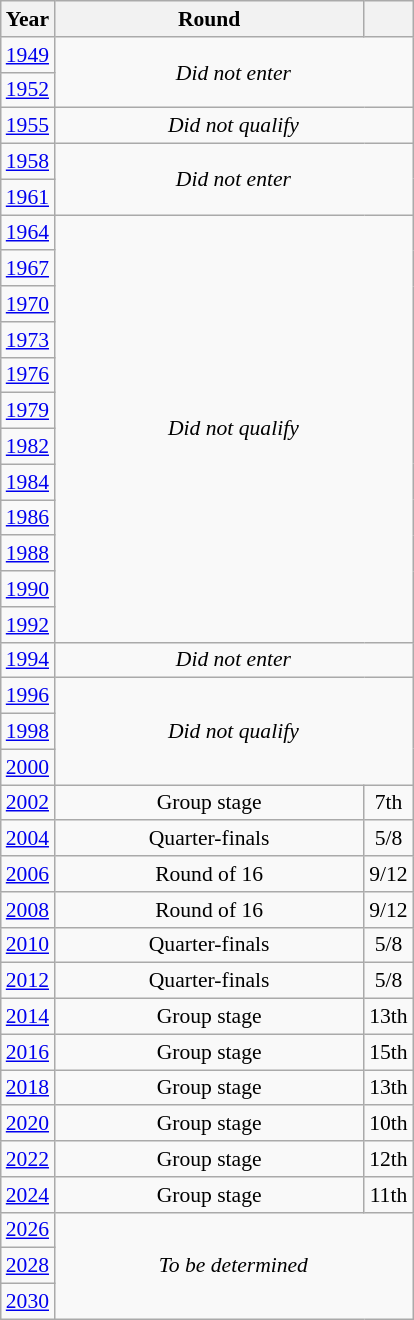<table class="wikitable" style="text-align: center; font-size:90%">
<tr>
<th>Year</th>
<th style="width:200px">Round</th>
<th></th>
</tr>
<tr>
<td><a href='#'>1949</a></td>
<td colspan="2" rowspan="2"><em>Did not enter</em></td>
</tr>
<tr>
<td><a href='#'>1952</a></td>
</tr>
<tr>
<td><a href='#'>1955</a></td>
<td colspan="2"><em>Did not qualify</em></td>
</tr>
<tr>
<td><a href='#'>1958</a></td>
<td colspan="2" rowspan="2"><em>Did not enter</em></td>
</tr>
<tr>
<td><a href='#'>1961</a></td>
</tr>
<tr>
<td><a href='#'>1964</a></td>
<td colspan="2" rowspan="12"><em>Did not qualify</em></td>
</tr>
<tr>
<td><a href='#'>1967</a></td>
</tr>
<tr>
<td><a href='#'>1970</a></td>
</tr>
<tr>
<td><a href='#'>1973</a></td>
</tr>
<tr>
<td><a href='#'>1976</a></td>
</tr>
<tr>
<td><a href='#'>1979</a></td>
</tr>
<tr>
<td><a href='#'>1982</a></td>
</tr>
<tr>
<td><a href='#'>1984</a></td>
</tr>
<tr>
<td><a href='#'>1986</a></td>
</tr>
<tr>
<td><a href='#'>1988</a></td>
</tr>
<tr>
<td><a href='#'>1990</a></td>
</tr>
<tr>
<td><a href='#'>1992</a></td>
</tr>
<tr>
<td><a href='#'>1994</a></td>
<td colspan="2"><em>Did not enter</em></td>
</tr>
<tr>
<td><a href='#'>1996</a></td>
<td colspan="2" rowspan="3"><em>Did not qualify</em></td>
</tr>
<tr>
<td><a href='#'>1998</a></td>
</tr>
<tr>
<td><a href='#'>2000</a></td>
</tr>
<tr>
<td><a href='#'>2002</a></td>
<td>Group stage</td>
<td>7th</td>
</tr>
<tr>
<td><a href='#'>2004</a></td>
<td>Quarter-finals</td>
<td>5/8</td>
</tr>
<tr>
<td><a href='#'>2006</a></td>
<td>Round of 16</td>
<td>9/12</td>
</tr>
<tr>
<td><a href='#'>2008</a></td>
<td>Round of 16</td>
<td>9/12</td>
</tr>
<tr>
<td><a href='#'>2010</a></td>
<td>Quarter-finals</td>
<td>5/8</td>
</tr>
<tr>
<td><a href='#'>2012</a></td>
<td>Quarter-finals</td>
<td>5/8</td>
</tr>
<tr>
<td><a href='#'>2014</a></td>
<td>Group stage</td>
<td>13th</td>
</tr>
<tr>
<td><a href='#'>2016</a></td>
<td>Group stage</td>
<td>15th</td>
</tr>
<tr>
<td><a href='#'>2018</a></td>
<td>Group stage</td>
<td>13th</td>
</tr>
<tr>
<td><a href='#'>2020</a></td>
<td>Group stage</td>
<td>10th</td>
</tr>
<tr>
<td><a href='#'>2022</a></td>
<td>Group stage</td>
<td>12th</td>
</tr>
<tr>
<td><a href='#'>2024</a></td>
<td>Group stage</td>
<td>11th</td>
</tr>
<tr>
<td><a href='#'>2026</a></td>
<td colspan="2" rowspan="3"><em>To be determined</em></td>
</tr>
<tr>
<td><a href='#'>2028</a></td>
</tr>
<tr>
<td><a href='#'>2030</a></td>
</tr>
</table>
